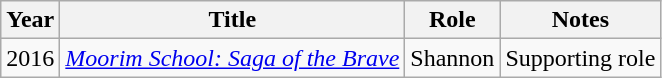<table class="wikitable">
<tr>
<th>Year</th>
<th>Title</th>
<th>Role</th>
<th>Notes</th>
</tr>
<tr>
<td>2016</td>
<td><em><a href='#'>Moorim School: Saga of the Brave</a></em></td>
<td>Shannon</td>
<td>Supporting role</td>
</tr>
</table>
